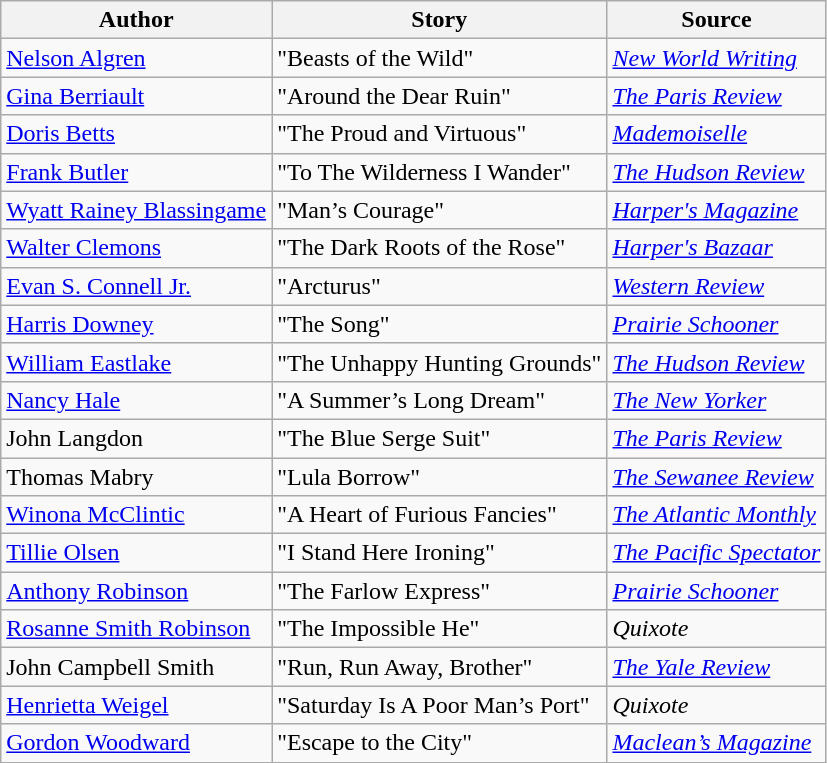<table class="wikitable">
<tr>
<th>Author</th>
<th>Story</th>
<th>Source</th>
</tr>
<tr>
<td><a href='#'>Nelson Algren</a></td>
<td>"Beasts of the Wild"</td>
<td><em><a href='#'>New World Writing</a></em></td>
</tr>
<tr>
<td><a href='#'>Gina Berriault</a></td>
<td>"Around the Dear Ruin"</td>
<td><em><a href='#'>The Paris Review</a></em></td>
</tr>
<tr>
<td><a href='#'>Doris Betts</a></td>
<td>"The Proud and Virtuous"</td>
<td><a href='#'><em>Mademoiselle</em></a></td>
</tr>
<tr>
<td><a href='#'>Frank Butler</a></td>
<td>"To The Wilderness I Wander"</td>
<td><em><a href='#'>The Hudson Review</a></em></td>
</tr>
<tr>
<td><a href='#'>Wyatt Rainey Blassingame</a></td>
<td>"Man’s Courage"</td>
<td><em><a href='#'>Harper's Magazine</a></em></td>
</tr>
<tr>
<td><a href='#'>Walter Clemons</a></td>
<td>"The Dark Roots of the Rose"</td>
<td><em><a href='#'>Harper's Bazaar</a></em></td>
</tr>
<tr>
<td><a href='#'>Evan S. Connell Jr.</a></td>
<td>"Arcturus"</td>
<td><em><a href='#'>Western Review</a></em></td>
</tr>
<tr>
<td><a href='#'>Harris Downey</a></td>
<td>"The Song"</td>
<td><em><a href='#'>Prairie Schooner</a></em></td>
</tr>
<tr>
<td><a href='#'>William Eastlake</a></td>
<td>"The Unhappy Hunting Grounds"</td>
<td><em><a href='#'>The Hudson Review</a></em></td>
</tr>
<tr>
<td><a href='#'>Nancy Hale</a></td>
<td>"A Summer’s Long Dream"</td>
<td><em><a href='#'>The New Yorker</a></em></td>
</tr>
<tr>
<td>John Langdon</td>
<td>"The Blue Serge Suit"</td>
<td><em><a href='#'>The Paris Review</a></em></td>
</tr>
<tr>
<td>Thomas Mabry</td>
<td>"Lula Borrow"</td>
<td><em><a href='#'>The Sewanee Review</a></em></td>
</tr>
<tr>
<td><a href='#'>Winona McClintic</a></td>
<td>"A Heart of Furious Fancies"</td>
<td><em><a href='#'>The Atlantic Monthly</a></em></td>
</tr>
<tr>
<td><a href='#'>Tillie Olsen</a></td>
<td>"I Stand Here Ironing"</td>
<td><em><a href='#'>The Pacific Spectator</a></em></td>
</tr>
<tr>
<td><a href='#'>Anthony Robinson</a></td>
<td>"The Farlow Express"</td>
<td><em><a href='#'>Prairie Schooner</a></em></td>
</tr>
<tr>
<td><a href='#'>Rosanne Smith Robinson</a></td>
<td>"The Impossible He"</td>
<td><em>Quixote</em></td>
</tr>
<tr>
<td>John Campbell Smith</td>
<td>"Run, Run Away, Brother"</td>
<td><em><a href='#'>The Yale Review</a></em></td>
</tr>
<tr>
<td><a href='#'>Henrietta Weigel</a></td>
<td>"Saturday Is A Poor Man’s Port"</td>
<td><em>Quixote</em></td>
</tr>
<tr>
<td><a href='#'>Gordon Woodward</a></td>
<td>"Escape to the City"</td>
<td><em><a href='#'>Maclean’s Magazine</a></em></td>
</tr>
</table>
